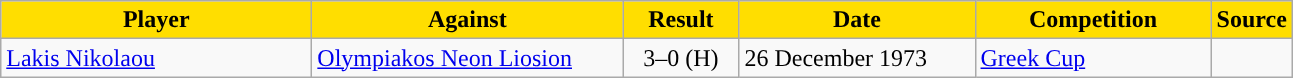<table class="wikitable">
<tr>
<th width=200 style="background:#FFDE00">Player</th>
<th width=200 style="background:#FFDE00">Against</th>
<th width=70 style="background:#FFDE00">Result</th>
<th width=150 style="background:#FFDE00">Date</th>
<th width=150 style="background:#FFDE00">Competition</th>
<th style="background:#FFDE00">Source</th>
</tr>
<tr>
<td> <a href='#'>Lakis Nikolaou</a></td>
<td> <a href='#'>Olympiakos Neon Liosion</a></td>
<td align=center>3–0 (H)</td>
<td>26 December 1973</td>
<td><a href='#'>Greek Cup</a></td>
<td align=center></td>
</tr>
</table>
